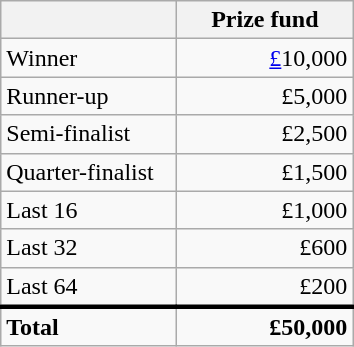<table class="wikitable">
<tr>
<th width=110px></th>
<th width=110px align="right">Prize fund</th>
</tr>
<tr>
<td>Winner</td>
<td align="right"><a href='#'>£</a>10,000</td>
</tr>
<tr>
<td>Runner-up</td>
<td align="right">£5,000</td>
</tr>
<tr>
<td>Semi-finalist</td>
<td align="right">£2,500</td>
</tr>
<tr>
<td>Quarter-finalist</td>
<td align="right">£1,500</td>
</tr>
<tr>
<td>Last 16</td>
<td align="right">£1,000</td>
</tr>
<tr>
<td>Last 32</td>
<td align="right">£600</td>
</tr>
<tr>
<td>Last 64</td>
<td align="right">£200</td>
</tr>
<tr style="border-top:medium solid">
<td><strong>Total</strong></td>
<td align="right"><strong>£50,000</strong></td>
</tr>
</table>
